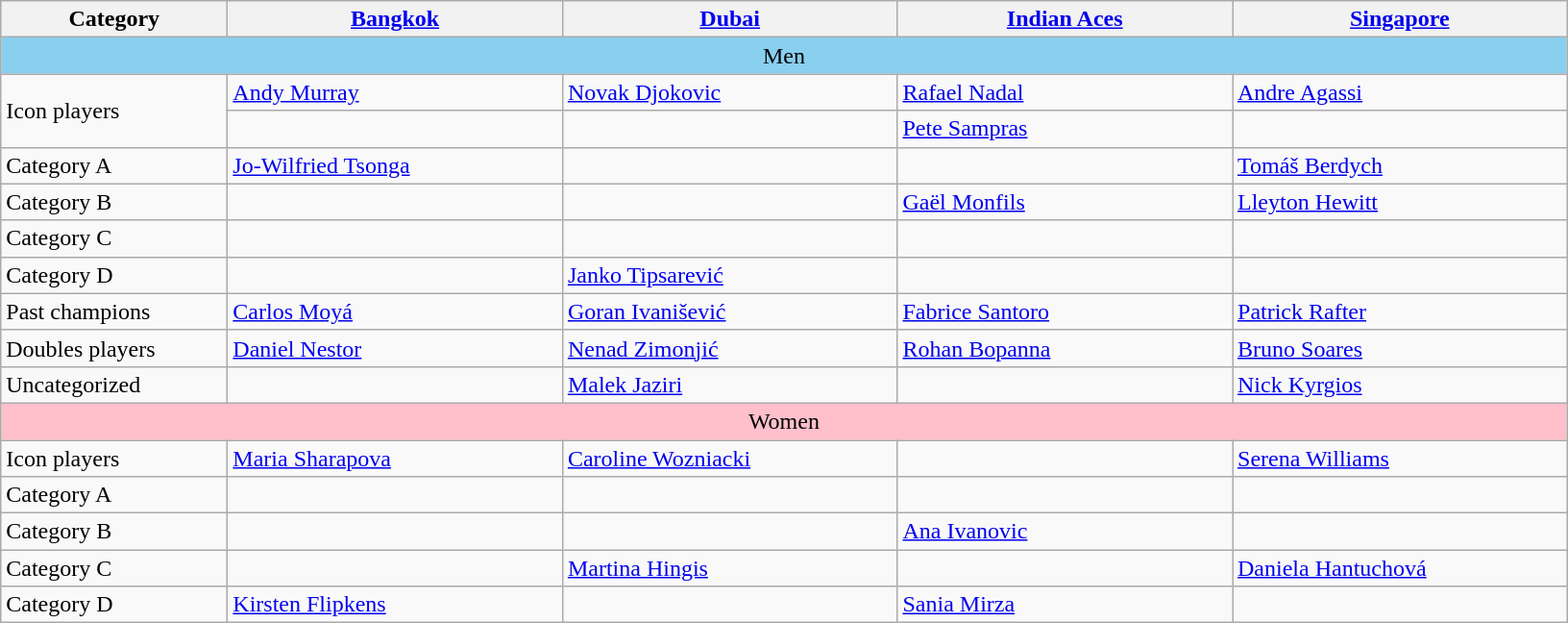<table class="wikitable" style="text-align:left">
<tr>
<th width="150px">Category</th>
<th width="225px"><a href='#'>Bangkok</a></th>
<th width="225px"><a href='#'>Dubai</a></th>
<th width="225px"><a href='#'>Indian Aces</a></th>
<th width="225px"><a href='#'>Singapore</a></th>
</tr>
<tr>
<td colspan=5; style="text-align:center; background:#89CFF0">Men</td>
</tr>
<tr>
<td rowspan=2;>Icon players</td>
<td> <a href='#'>Andy Murray</a></td>
<td> <a href='#'>Novak Djokovic</a></td>
<td> <a href='#'>Rafael Nadal</a></td>
<td> <a href='#'>Andre Agassi</a></td>
</tr>
<tr>
<td></td>
<td></td>
<td> <a href='#'>Pete Sampras</a></td>
<td></td>
</tr>
<tr>
<td>Category A</td>
<td> <a href='#'>Jo-Wilfried Tsonga</a></td>
<td></td>
<td></td>
<td> <a href='#'>Tomáš Berdych</a></td>
</tr>
<tr>
<td>Category B</td>
<td></td>
<td></td>
<td> <a href='#'>Gaël Monfils</a></td>
<td> <a href='#'>Lleyton Hewitt</a></td>
</tr>
<tr>
<td>Category C</td>
<td></td>
<td></td>
<td></td>
<td></td>
</tr>
<tr>
<td>Category D</td>
<td></td>
<td> <a href='#'>Janko Tipsarević</a></td>
<td></td>
<td></td>
</tr>
<tr>
<td>Past champions</td>
<td> <a href='#'>Carlos Moyá</a></td>
<td> <a href='#'>Goran Ivanišević</a></td>
<td> <a href='#'>Fabrice Santoro</a></td>
<td> <a href='#'>Patrick Rafter</a></td>
</tr>
<tr>
<td>Doubles players</td>
<td> <a href='#'>Daniel Nestor</a></td>
<td> <a href='#'>Nenad Zimonjić</a></td>
<td> <a href='#'>Rohan Bopanna</a></td>
<td> <a href='#'>Bruno Soares</a></td>
</tr>
<tr>
<td>Uncategorized</td>
<td></td>
<td> <a href='#'>Malek Jaziri</a></td>
<td></td>
<td> <a href='#'>Nick Kyrgios</a></td>
</tr>
<tr>
<td colspan=5; style="text-align:center; background:pink">Women</td>
</tr>
<tr>
<td>Icon players</td>
<td> <a href='#'>Maria Sharapova</a></td>
<td> <a href='#'>Caroline Wozniacki</a></td>
<td></td>
<td> <a href='#'>Serena Williams</a></td>
</tr>
<tr>
<td>Category A</td>
<td></td>
<td></td>
<td></td>
<td></td>
</tr>
<tr>
<td>Category B</td>
<td></td>
<td></td>
<td> <a href='#'>Ana Ivanovic</a></td>
<td></td>
</tr>
<tr>
<td>Category C</td>
<td></td>
<td> <a href='#'>Martina Hingis</a></td>
<td></td>
<td> <a href='#'>Daniela Hantuchová</a></td>
</tr>
<tr>
<td>Category D</td>
<td> <a href='#'>Kirsten Flipkens</a></td>
<td></td>
<td> <a href='#'>Sania Mirza</a></td>
<td></td>
</tr>
</table>
